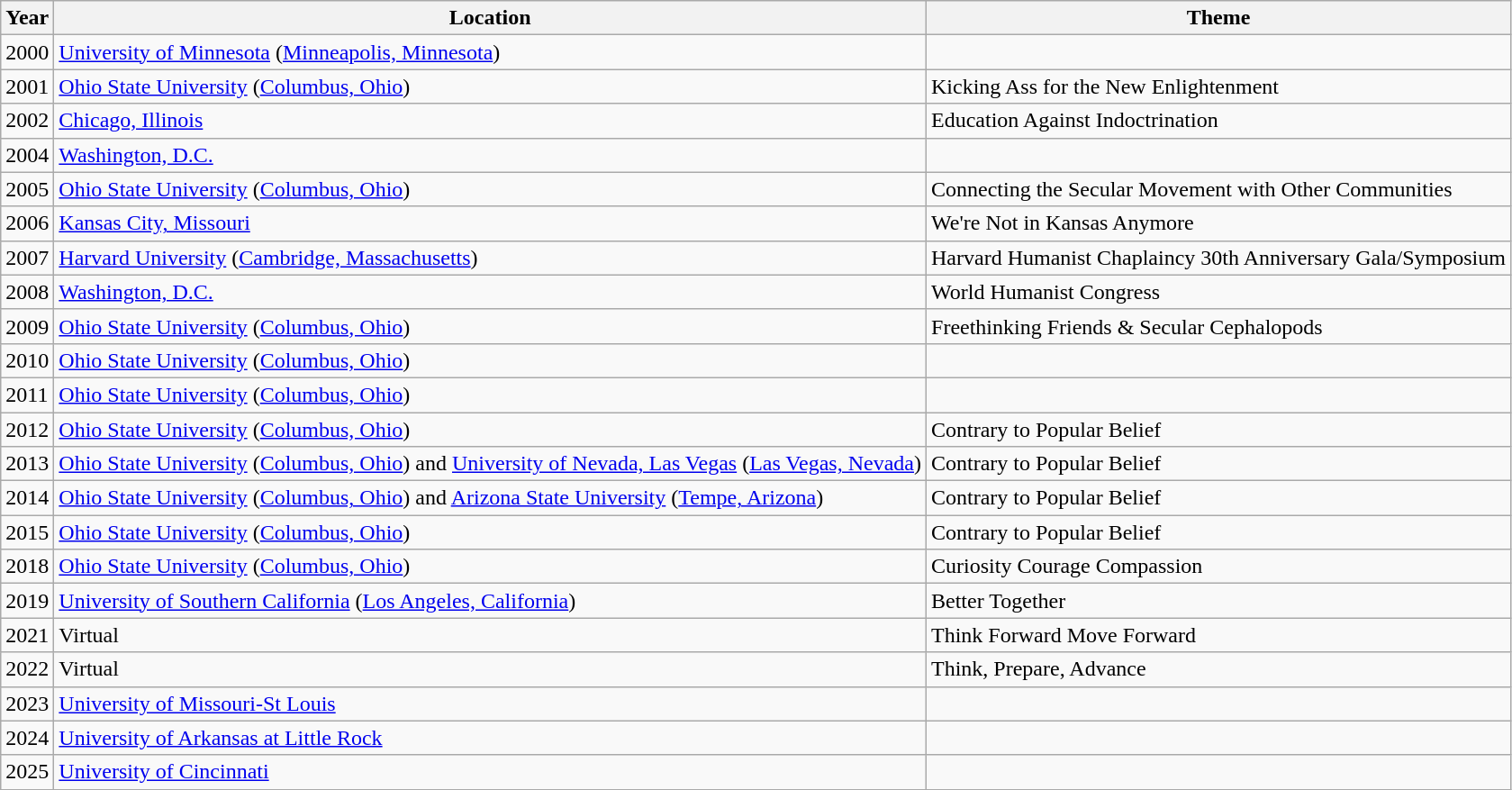<table class="wikitable">
<tr>
<th>Year</th>
<th>Location</th>
<th>Theme</th>
</tr>
<tr>
<td>2000</td>
<td><a href='#'>University of Minnesota</a> (<a href='#'>Minneapolis, Minnesota</a>)</td>
<td></td>
</tr>
<tr>
<td>2001</td>
<td><a href='#'>Ohio State University</a> (<a href='#'>Columbus, Ohio</a>)</td>
<td>Kicking Ass for the New Enlightenment</td>
</tr>
<tr>
<td>2002</td>
<td><a href='#'>Chicago, Illinois</a></td>
<td>Education Against Indoctrination</td>
</tr>
<tr>
<td>2004</td>
<td><a href='#'>Washington, D.C.</a></td>
<td></td>
</tr>
<tr>
<td>2005</td>
<td><a href='#'>Ohio State University</a> (<a href='#'>Columbus, Ohio</a>)</td>
<td>Connecting the Secular Movement with Other Communities</td>
</tr>
<tr>
<td>2006</td>
<td><a href='#'>Kansas City, Missouri</a></td>
<td>We're Not in Kansas Anymore</td>
</tr>
<tr>
<td>2007</td>
<td><a href='#'>Harvard University</a> (<a href='#'>Cambridge, Massachusetts</a>)</td>
<td>Harvard Humanist Chaplaincy 30th Anniversary Gala/Symposium</td>
</tr>
<tr>
<td>2008</td>
<td><a href='#'>Washington, D.C.</a></td>
<td>World Humanist Congress</td>
</tr>
<tr>
<td>2009</td>
<td><a href='#'>Ohio State University</a> (<a href='#'>Columbus, Ohio</a>)</td>
<td>Freethinking Friends & Secular Cephalopods</td>
</tr>
<tr>
<td>2010</td>
<td><a href='#'>Ohio State University</a> (<a href='#'>Columbus, Ohio</a>)</td>
<td></td>
</tr>
<tr>
<td>2011</td>
<td><a href='#'>Ohio State University</a> (<a href='#'>Columbus, Ohio</a>)</td>
<td></td>
</tr>
<tr>
<td>2012</td>
<td><a href='#'>Ohio State University</a> (<a href='#'>Columbus, Ohio</a>)</td>
<td>Contrary to Popular Belief</td>
</tr>
<tr>
<td>2013</td>
<td><a href='#'>Ohio State University</a> (<a href='#'>Columbus, Ohio</a>) and <a href='#'>University of Nevada, Las Vegas</a> (<a href='#'>Las Vegas, Nevada</a>)</td>
<td>Contrary to Popular Belief</td>
</tr>
<tr>
<td>2014</td>
<td><a href='#'>Ohio State University</a> (<a href='#'>Columbus, Ohio</a>) and <a href='#'>Arizona State University</a> (<a href='#'>Tempe, Arizona</a>)</td>
<td>Contrary to Popular Belief</td>
</tr>
<tr>
<td>2015</td>
<td><a href='#'>Ohio State University</a> (<a href='#'>Columbus, Ohio</a>)</td>
<td>Contrary to Popular Belief</td>
</tr>
<tr>
<td>2018</td>
<td><a href='#'>Ohio State University</a> (<a href='#'>Columbus, Ohio</a>)</td>
<td>Curiosity Courage Compassion</td>
</tr>
<tr>
<td>2019</td>
<td><a href='#'>University of Southern California</a> (<a href='#'>Los Angeles, California</a>)</td>
<td>Better Together</td>
</tr>
<tr>
<td>2021</td>
<td>Virtual</td>
<td>Think Forward Move Forward</td>
</tr>
<tr>
<td>2022</td>
<td>Virtual</td>
<td>Think, Prepare, Advance</td>
</tr>
<tr>
<td>2023</td>
<td><a href='#'>University of Missouri-St Louis</a></td>
<td></td>
</tr>
<tr>
<td>2024</td>
<td><a href='#'>University of Arkansas at Little Rock</a></td>
<td></td>
</tr>
<tr>
<td>2025</td>
<td><a href='#'>University of Cincinnati</a></td>
<td></td>
</tr>
</table>
